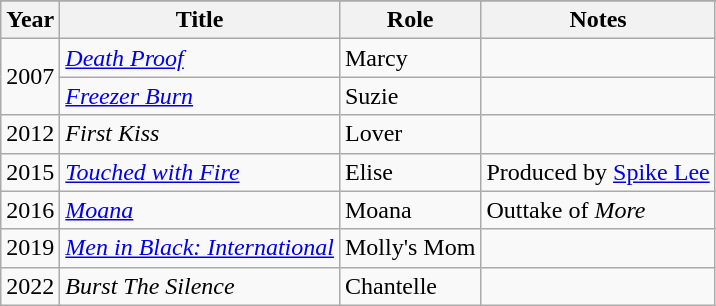<table class="wikitable sortable">
<tr valign=top>
</tr>
<tr>
<th>Year</th>
<th>Title</th>
<th>Role</th>
<th>Notes</th>
</tr>
<tr>
<td rowspan=2>2007</td>
<td><em><a href='#'>Death Proof</a></em></td>
<td>Marcy</td>
<td></td>
</tr>
<tr>
<td><em><a href='#'>Freezer Burn</a></em></td>
<td>Suzie</td>
<td></td>
</tr>
<tr>
<td>2012</td>
<td><em>First Kiss</em></td>
<td>Lover</td>
<td></td>
</tr>
<tr>
<td>2015</td>
<td><em><a href='#'>Touched with Fire</a></em></td>
<td>Elise</td>
<td>Produced by <a href='#'>Spike Lee</a></td>
</tr>
<tr>
<td>2016</td>
<td><em><a href='#'>Moana</a></em></td>
<td>Moana</td>
<td>Outtake of <em>More</em></td>
</tr>
<tr>
<td>2019</td>
<td><em><a href='#'>Men in Black: International</a></em></td>
<td>Molly's Mom</td>
<td></td>
</tr>
<tr>
<td>2022</td>
<td><em>Burst The Silence</em></td>
<td>Chantelle</td>
<td></td>
</tr>
</table>
